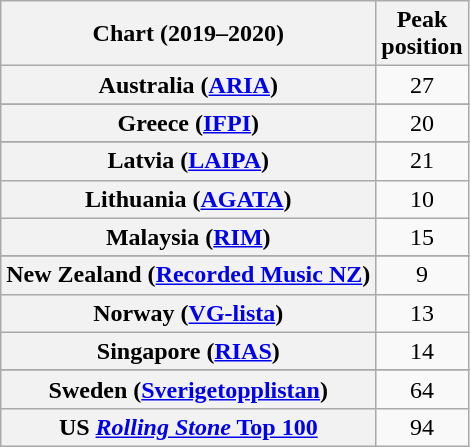<table class="wikitable sortable plainrowheaders" style="text-align:center">
<tr>
<th scope="col">Chart (2019–2020)</th>
<th scope="col">Peak<br>position</th>
</tr>
<tr>
<th scope="row">Australia (<a href='#'>ARIA</a>)</th>
<td>27</td>
</tr>
<tr>
</tr>
<tr>
</tr>
<tr>
</tr>
<tr>
</tr>
<tr>
<th scope="row">Greece (<a href='#'>IFPI</a>)</th>
<td>20</td>
</tr>
<tr>
</tr>
<tr>
<th scope="row">Latvia (<a href='#'>LAIPA</a>)</th>
<td>21</td>
</tr>
<tr>
<th scope="row">Lithuania (<a href='#'>AGATA</a>)</th>
<td>10</td>
</tr>
<tr>
<th scope="row">Malaysia (<a href='#'>RIM</a>)</th>
<td>15</td>
</tr>
<tr>
</tr>
<tr>
<th scope="row">New Zealand (<a href='#'>Recorded Music NZ</a>)</th>
<td>9</td>
</tr>
<tr>
<th scope="row">Norway (<a href='#'>VG-lista</a>)</th>
<td>13</td>
</tr>
<tr>
<th scope="row">Singapore (<a href='#'>RIAS</a>)</th>
<td>14</td>
</tr>
<tr>
</tr>
<tr>
<th scope="row">Sweden (<a href='#'>Sverigetopplistan</a>)</th>
<td>64</td>
</tr>
<tr>
<th scope="row">US <a href='#'><em>Rolling Stone</em> Top 100</a></th>
<td>94</td>
</tr>
</table>
